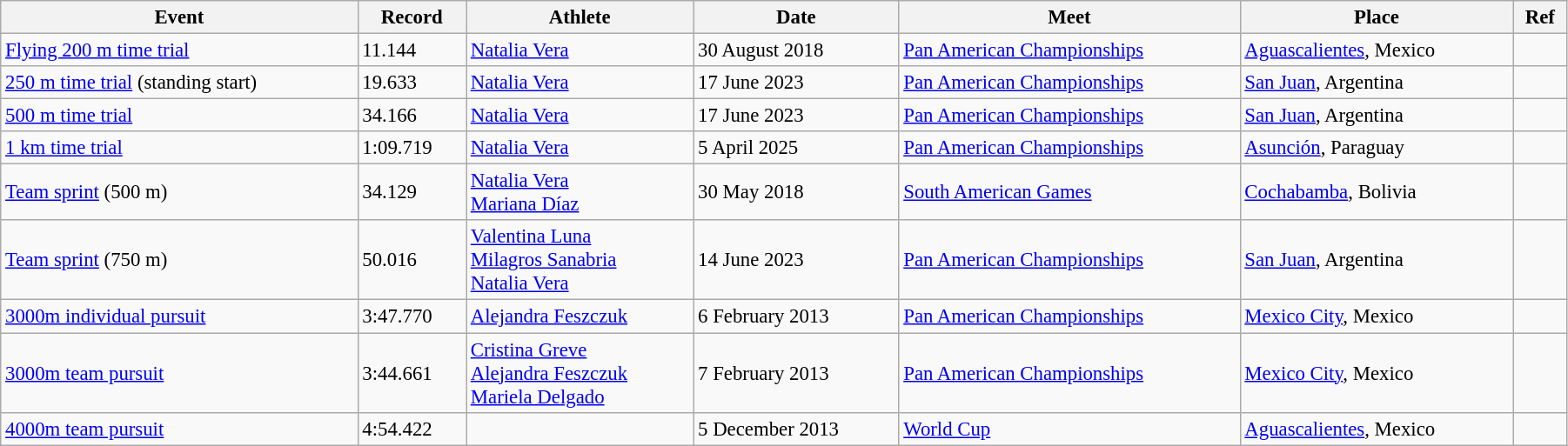<table class="wikitable" style="font-size:95%; width: 95%;">
<tr>
<th>Event</th>
<th>Record</th>
<th>Athlete</th>
<th>Date</th>
<th>Meet</th>
<th>Place</th>
<th>Ref</th>
</tr>
<tr>
<td><a href='#'>Flying 200 m time trial</a></td>
<td>11.144</td>
<td><a href='#'>Natalia Vera</a></td>
<td>30 August 2018</td>
<td><a href='#'>Pan American Championships</a></td>
<td><a href='#'>Aguascalientes</a>, Mexico</td>
<td></td>
</tr>
<tr>
<td><a href='#'>250 m time trial</a> (standing start)</td>
<td>19.633</td>
<td><a href='#'>Natalia Vera</a></td>
<td>17 June 2023</td>
<td><a href='#'>Pan American Championships</a></td>
<td><a href='#'>San Juan</a>, Argentina</td>
<td></td>
</tr>
<tr>
<td><a href='#'>500 m time trial</a></td>
<td>34.166</td>
<td><a href='#'>Natalia Vera</a></td>
<td>17 June 2023</td>
<td><a href='#'>Pan American Championships</a></td>
<td><a href='#'>San Juan</a>, Argentina</td>
<td></td>
</tr>
<tr>
<td><a href='#'>1 km time trial</a></td>
<td>1:09.719</td>
<td><a href='#'>Natalia Vera</a></td>
<td>5 April 2025</td>
<td><a href='#'>Pan American Championships</a></td>
<td><a href='#'>Asunción</a>, Paraguay</td>
<td></td>
</tr>
<tr>
<td><a href='#'>Team sprint</a> (500 m)</td>
<td>34.129</td>
<td><a href='#'>Natalia Vera</a><br><a href='#'>Mariana Díaz</a></td>
<td>30 May 2018</td>
<td><a href='#'>South American Games</a></td>
<td><a href='#'>Cochabamba</a>, Bolivia</td>
<td></td>
</tr>
<tr>
<td><a href='#'>Team sprint</a> (750 m)</td>
<td>50.016</td>
<td><a href='#'>Valentina Luna</a><br><a href='#'>Milagros Sanabria</a><br><a href='#'>Natalia Vera</a></td>
<td>14 June 2023</td>
<td><a href='#'>Pan American Championships</a></td>
<td><a href='#'>San Juan</a>, Argentina</td>
<td></td>
</tr>
<tr>
<td><a href='#'>3000m individual pursuit</a></td>
<td>3:47.770</td>
<td><a href='#'>Alejandra Feszczuk</a></td>
<td>6 February 2013</td>
<td><a href='#'>Pan American Championships</a></td>
<td><a href='#'>Mexico City</a>, Mexico</td>
<td></td>
</tr>
<tr>
<td><a href='#'>3000m team pursuit</a></td>
<td>3:44.661</td>
<td><a href='#'>Cristina Greve</a><br><a href='#'>Alejandra Feszczuk</a><br><a href='#'>Mariela Delgado</a></td>
<td>7 February 2013</td>
<td><a href='#'>Pan American Championships</a></td>
<td><a href='#'>Mexico City</a>, Mexico</td>
<td></td>
</tr>
<tr>
<td><a href='#'>4000m team pursuit</a></td>
<td>4:54.422</td>
<td></td>
<td>5 December 2013</td>
<td><a href='#'>World Cup</a></td>
<td><a href='#'>Aguascalientes</a>, Mexico</td>
<td></td>
</tr>
</table>
